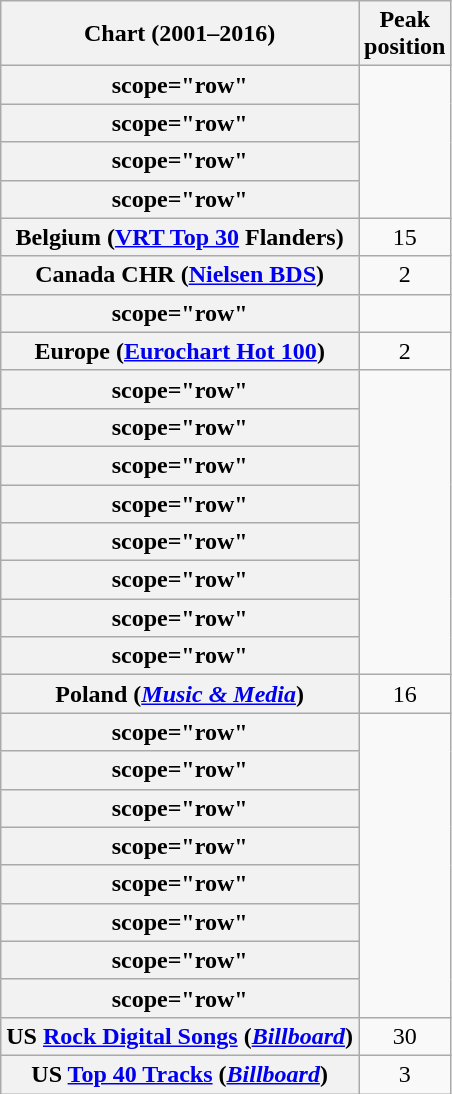<table class="wikitable sortable plainrowheaders" style="text-align:center">
<tr>
<th scope="col">Chart (2001–2016)</th>
<th scope="col">Peak<br>position</th>
</tr>
<tr>
<th>scope="row"</th>
</tr>
<tr>
<th>scope="row"</th>
</tr>
<tr>
<th>scope="row"</th>
</tr>
<tr>
<th>scope="row"</th>
</tr>
<tr>
<th scope="row">Belgium (<a href='#'>VRT Top 30</a> Flanders)</th>
<td>15</td>
</tr>
<tr>
<th scope="row">Canada CHR (<a href='#'>Nielsen BDS</a>)</th>
<td>2</td>
</tr>
<tr>
<th>scope="row"</th>
</tr>
<tr>
<th scope="row">Europe (<a href='#'>Eurochart Hot 100</a>)</th>
<td>2</td>
</tr>
<tr>
<th>scope="row"</th>
</tr>
<tr>
<th>scope="row"</th>
</tr>
<tr>
<th>scope="row"</th>
</tr>
<tr>
<th>scope="row"</th>
</tr>
<tr>
<th>scope="row"</th>
</tr>
<tr>
<th>scope="row"</th>
</tr>
<tr>
<th>scope="row"</th>
</tr>
<tr>
<th>scope="row"</th>
</tr>
<tr>
<th scope="row">Poland (<em><a href='#'>Music & Media</a></em>)</th>
<td>16</td>
</tr>
<tr>
<th>scope="row"</th>
</tr>
<tr>
<th>scope="row"</th>
</tr>
<tr>
<th>scope="row"</th>
</tr>
<tr>
<th>scope="row"</th>
</tr>
<tr>
<th>scope="row"</th>
</tr>
<tr>
<th>scope="row"</th>
</tr>
<tr>
<th>scope="row"</th>
</tr>
<tr>
<th>scope="row"</th>
</tr>
<tr>
<th scope="row">US <a href='#'>Rock Digital Songs</a> (<a href='#'><em>Billboard</em></a>)</th>
<td>30</td>
</tr>
<tr>
<th scope="row">US <a href='#'>Top 40 Tracks</a> (<em><a href='#'>Billboard</a></em>)</th>
<td>3</td>
</tr>
</table>
